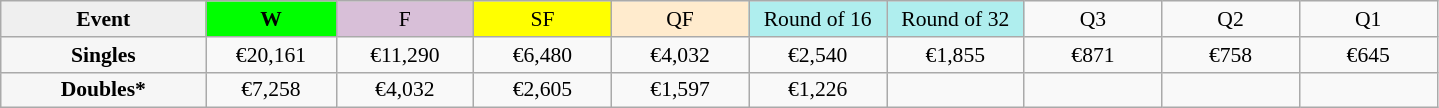<table class=wikitable style=font-size:90%;text-align:center>
<tr>
<td style="width:130px; background:#efefef;"><strong>Event</strong></td>
<td style="width:80px; background:lime;"><strong>W</strong></td>
<td style="width:85px; background:thistle;">F</td>
<td style="width:85px; background:#ff0;">SF</td>
<td style="width:85px; background:#ffebcd;">QF</td>
<td style="width:85px; background:#afeeee;">Round of 16</td>
<td style="width:85px; background:#afeeee;">Round of 32</td>
<td width=85>Q3</td>
<td width=85>Q2</td>
<td width=85>Q1</td>
</tr>
<tr>
<td style="background:#f6f6f6;"><strong>Singles</strong></td>
<td>€20,161</td>
<td>€11,290</td>
<td>€6,480</td>
<td>€4,032</td>
<td>€2,540</td>
<td>€1,855</td>
<td>€871</td>
<td>€758</td>
<td>€645</td>
</tr>
<tr>
<td style="background:#f6f6f6;"><strong>Doubles*</strong></td>
<td>€7,258</td>
<td>€4,032</td>
<td>€2,605</td>
<td>€1,597</td>
<td>€1,226</td>
<td></td>
<td></td>
<td></td>
<td></td>
</tr>
</table>
